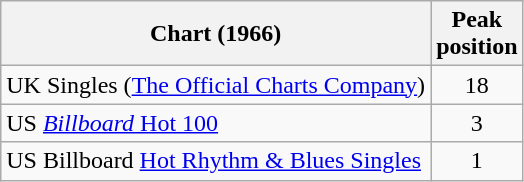<table class="wikitable sortable">
<tr>
<th>Chart (1966)</th>
<th>Peak<br>position</th>
</tr>
<tr>
<td>UK Singles (<a href='#'>The Official Charts Company</a>)</td>
<td align="center">18</td>
</tr>
<tr>
<td align="left">US <a href='#'><em>Billboard</em> Hot 100</a></td>
<td align="center">3</td>
</tr>
<tr>
<td align="left">US  Billboard <a href='#'>Hot Rhythm & Blues Singles</a></td>
<td align="center">1</td>
</tr>
</table>
